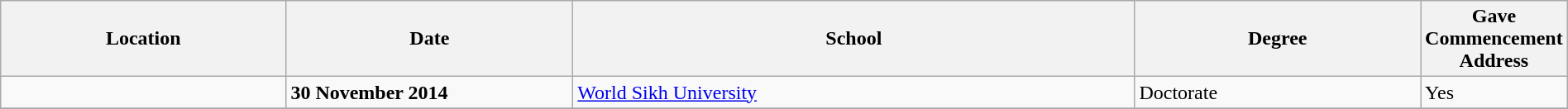<table class="wikitable" style="width:100%;">
<tr>
<th style="width:20%;">Location</th>
<th style="width:20%;">Date</th>
<th style="width:40%;">School</th>
<th style="width:20%;">Degree</th>
<th style="width:20%;">Gave Commencement Address</th>
</tr>
<tr>
<td></td>
<td><strong>30 November 2014</strong></td>
<td><a href='#'>World Sikh University</a></td>
<td>Doctorate</td>
<td>Yes</td>
</tr>
<tr>
</tr>
</table>
